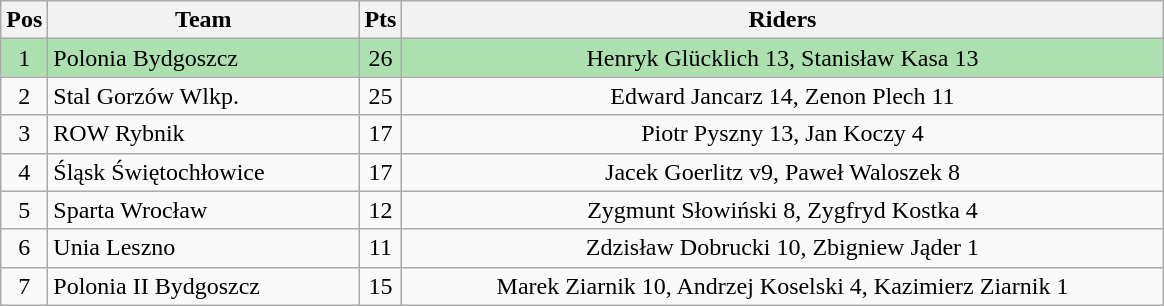<table class="wikitable" style="font-size: 100%">
<tr>
<th width=20>Pos</th>
<th width=200>Team</th>
<th width=20>Pts</th>
<th width=500>Riders</th>
</tr>
<tr align=center style="background:#ACE1AF;">
<td>1</td>
<td align="left">Polonia Bydgoszcz</td>
<td>26</td>
<td>Henryk Glücklich 13, Stanisław Kasa 13</td>
</tr>
<tr align=center>
<td>2</td>
<td align="left">Stal Gorzów Wlkp.</td>
<td>25</td>
<td>Edward Jancarz 14, Zenon Plech 11</td>
</tr>
<tr align=center>
<td>3</td>
<td align="left">ROW Rybnik</td>
<td>17</td>
<td>Piotr Pyszny 13, Jan Koczy 4</td>
</tr>
<tr align=center>
<td>4</td>
<td align="left">Śląsk Świętochłowice</td>
<td>17</td>
<td>Jacek Goerlitz v9, Paweł Waloszek 8</td>
</tr>
<tr align=center>
<td>5</td>
<td align="left">Sparta Wrocław</td>
<td>12</td>
<td>Zygmunt Słowiński 8, Zygfryd Kostka 4</td>
</tr>
<tr align=center>
<td>6</td>
<td align="left">Unia Leszno</td>
<td>11</td>
<td>Zdzisław Dobrucki 10, Zbigniew Jąder 1</td>
</tr>
<tr align=center>
<td>7</td>
<td align="left">Polonia II Bydgoszcz</td>
<td>15</td>
<td>Marek Ziarnik 10, Andrzej Koselski 4, Kazimierz Ziarnik 1</td>
</tr>
</table>
